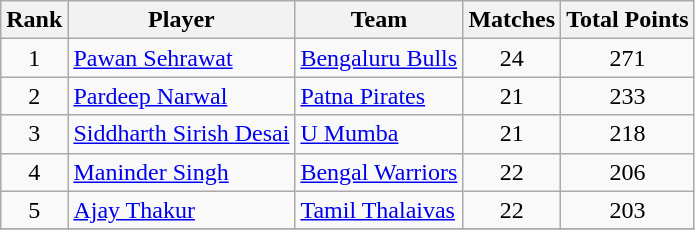<table class="wikitable sortable" style="text-align: center;">
<tr>
<th>Rank</th>
<th>Player</th>
<th>Team</th>
<th>Matches</th>
<th>Total Points</th>
</tr>
<tr>
<td>1</td>
<td style="text-align:left"> <a href='#'>Pawan Sehrawat</a></td>
<td style="text-align:left"><a href='#'>Bengaluru Bulls</a></td>
<td>24</td>
<td>271</td>
</tr>
<tr>
<td>2</td>
<td style="text-align:left"> <a href='#'>Pardeep Narwal</a></td>
<td style="text-align:left"><a href='#'>Patna Pirates</a></td>
<td>21</td>
<td>233</td>
</tr>
<tr>
<td>3</td>
<td style="text-align:left"> <a href='#'>Siddharth Sirish Desai</a></td>
<td style="text-align:left"><a href='#'>U Mumba</a></td>
<td>21</td>
<td>218</td>
</tr>
<tr>
<td>4</td>
<td style="text-align:left"> <a href='#'>Maninder Singh</a></td>
<td style="text-align:left"><a href='#'>Bengal Warriors</a></td>
<td>22</td>
<td>206</td>
</tr>
<tr>
<td>5</td>
<td style="text-align:left"> <a href='#'>Ajay Thakur</a></td>
<td style="text-align:left"><a href='#'>Tamil Thalaivas</a></td>
<td>22</td>
<td>203</td>
</tr>
<tr>
</tr>
</table>
